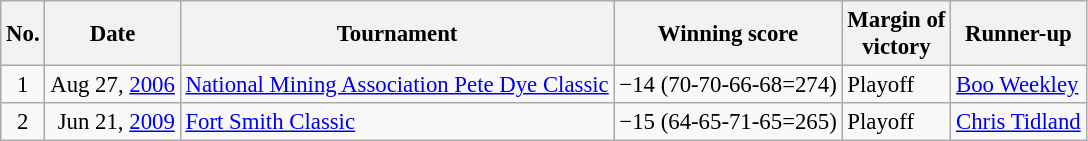<table class="wikitable" style="font-size:95%;">
<tr>
<th>No.</th>
<th>Date</th>
<th>Tournament</th>
<th>Winning score</th>
<th>Margin of<br>victory</th>
<th>Runner-up</th>
</tr>
<tr>
<td align=center>1</td>
<td align=right>Aug 27, <a href='#'>2006</a></td>
<td><a href='#'>National Mining Association Pete Dye Classic</a></td>
<td>−14 (70-70-66-68=274)</td>
<td>Playoff</td>
<td> <a href='#'>Boo Weekley</a></td>
</tr>
<tr>
<td align=center>2</td>
<td align=right>Jun 21, <a href='#'>2009</a></td>
<td><a href='#'>Fort Smith Classic</a></td>
<td>−15 (64-65-71-65=265)</td>
<td>Playoff</td>
<td> <a href='#'>Chris Tidland</a></td>
</tr>
</table>
